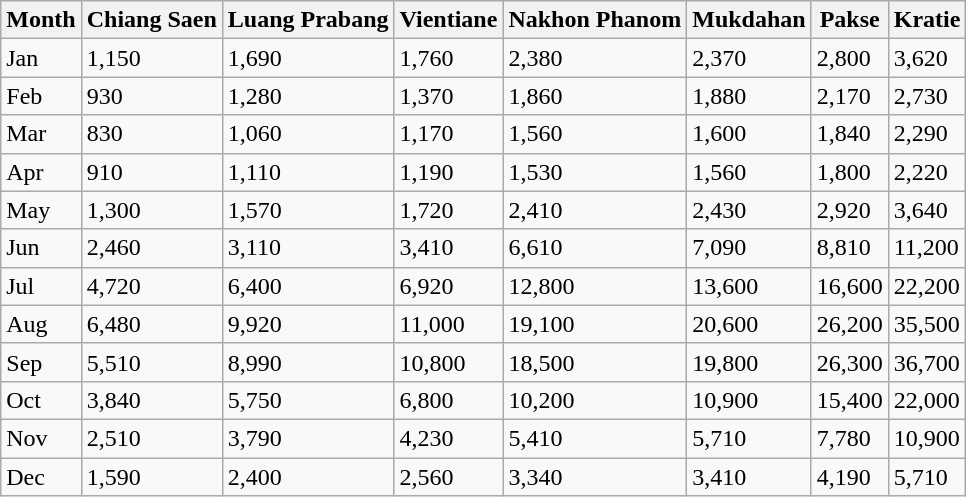<table class="wikitable">
<tr>
<th>Month</th>
<th>Chiang Saen</th>
<th>Luang Prabang</th>
<th>Vientiane</th>
<th>Nakhon Phanom</th>
<th>Mukdahan</th>
<th>Pakse</th>
<th>Kratie</th>
</tr>
<tr>
<td>Jan</td>
<td>1,150</td>
<td>1,690</td>
<td>1,760</td>
<td>2,380</td>
<td>2,370</td>
<td>2,800</td>
<td>3,620</td>
</tr>
<tr>
<td>Feb</td>
<td>930</td>
<td>1,280</td>
<td>1,370</td>
<td>1,860</td>
<td>1,880</td>
<td>2,170</td>
<td>2,730</td>
</tr>
<tr>
<td>Mar</td>
<td>830</td>
<td>1,060</td>
<td>1,170</td>
<td>1,560</td>
<td>1,600</td>
<td>1,840</td>
<td>2,290</td>
</tr>
<tr>
<td>Apr</td>
<td>910</td>
<td>1,110</td>
<td>1,190</td>
<td>1,530</td>
<td>1,560</td>
<td>1,800</td>
<td>2,220</td>
</tr>
<tr>
<td>May</td>
<td>1,300</td>
<td>1,570</td>
<td>1,720</td>
<td>2,410</td>
<td>2,430</td>
<td>2,920</td>
<td>3,640</td>
</tr>
<tr>
<td>Jun</td>
<td>2,460</td>
<td>3,110</td>
<td>3,410</td>
<td>6,610</td>
<td>7,090</td>
<td>8,810</td>
<td>11,200</td>
</tr>
<tr>
<td>Jul</td>
<td>4,720</td>
<td>6,400</td>
<td>6,920</td>
<td>12,800</td>
<td>13,600</td>
<td>16,600</td>
<td>22,200</td>
</tr>
<tr>
<td>Aug</td>
<td>6,480</td>
<td>9,920</td>
<td>11,000</td>
<td>19,100</td>
<td>20,600</td>
<td>26,200</td>
<td>35,500</td>
</tr>
<tr>
<td>Sep</td>
<td>5,510</td>
<td>8,990</td>
<td>10,800</td>
<td>18,500</td>
<td>19,800</td>
<td>26,300</td>
<td>36,700</td>
</tr>
<tr>
<td>Oct</td>
<td>3,840</td>
<td>5,750</td>
<td>6,800</td>
<td>10,200</td>
<td>10,900</td>
<td>15,400</td>
<td>22,000</td>
</tr>
<tr>
<td>Nov</td>
<td>2,510</td>
<td>3,790</td>
<td>4,230</td>
<td>5,410</td>
<td>5,710</td>
<td>7,780</td>
<td>10,900</td>
</tr>
<tr>
<td>Dec</td>
<td>1,590</td>
<td>2,400</td>
<td>2,560</td>
<td>3,340</td>
<td>3,410</td>
<td>4,190</td>
<td>5,710</td>
</tr>
</table>
